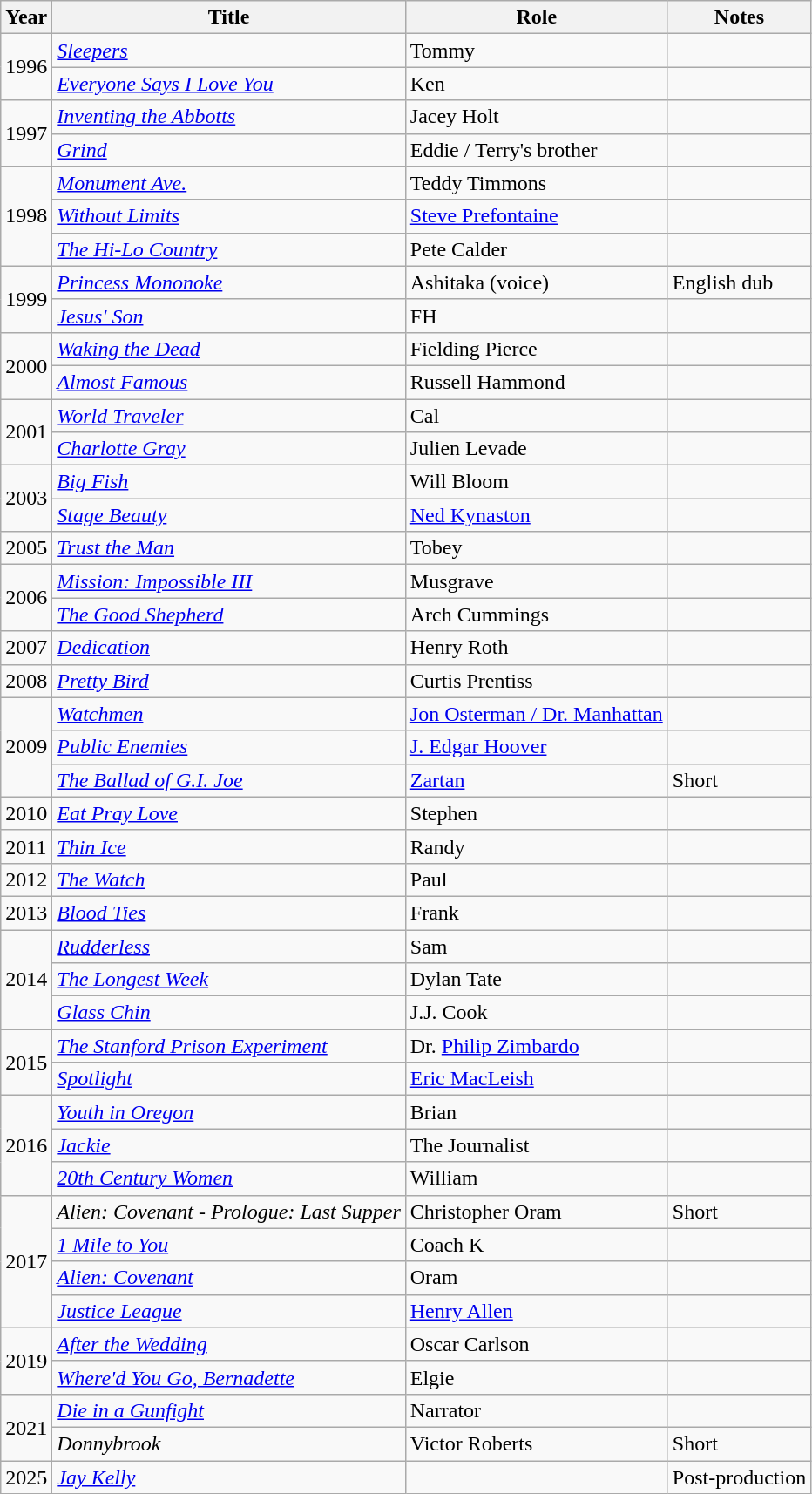<table class="wikitable sortable">
<tr>
<th>Year</th>
<th>Title</th>
<th>Role</th>
<th class=unsortable>Notes</th>
</tr>
<tr>
<td rowspan=2>1996</td>
<td><em><a href='#'>Sleepers</a></em></td>
<td>Tommy</td>
<td></td>
</tr>
<tr>
<td><em><a href='#'>Everyone Says I Love You</a></em></td>
<td>Ken</td>
<td></td>
</tr>
<tr>
<td rowspan=2>1997</td>
<td><em><a href='#'>Inventing the Abbotts</a></em></td>
<td>Jacey Holt</td>
<td></td>
</tr>
<tr>
<td><em><a href='#'>Grind</a></em></td>
<td>Eddie / Terry's brother</td>
<td></td>
</tr>
<tr>
<td rowspan=3>1998</td>
<td><em><a href='#'>Monument Ave.</a></em></td>
<td>Teddy Timmons</td>
<td></td>
</tr>
<tr>
<td><em><a href='#'>Without Limits</a></em></td>
<td><a href='#'>Steve Prefontaine</a></td>
<td></td>
</tr>
<tr>
<td><em><a href='#'>The Hi-Lo Country</a></em></td>
<td>Pete Calder</td>
<td></td>
</tr>
<tr>
<td rowspan=2>1999</td>
<td><em><a href='#'>Princess Mononoke</a></em></td>
<td>Ashitaka (voice)</td>
<td>English dub</td>
</tr>
<tr>
<td><em><a href='#'>Jesus' Son</a></em></td>
<td>FH</td>
<td></td>
</tr>
<tr>
<td rowspan=2>2000</td>
<td><em><a href='#'>Waking the Dead</a></em></td>
<td>Fielding Pierce</td>
<td></td>
</tr>
<tr>
<td><em><a href='#'>Almost Famous</a></em></td>
<td>Russell Hammond</td>
<td></td>
</tr>
<tr>
<td rowspan=2>2001</td>
<td><em><a href='#'>World Traveler</a></em></td>
<td>Cal</td>
<td></td>
</tr>
<tr>
<td><em><a href='#'>Charlotte Gray</a></em></td>
<td>Julien Levade</td>
<td></td>
</tr>
<tr>
<td rowspan=2>2003</td>
<td><em><a href='#'>Big Fish</a></em></td>
<td>Will Bloom</td>
<td></td>
</tr>
<tr>
<td><em><a href='#'>Stage Beauty</a></em></td>
<td><a href='#'>Ned Kynaston</a></td>
<td></td>
</tr>
<tr>
<td>2005</td>
<td><em><a href='#'>Trust the Man</a></em></td>
<td>Tobey</td>
<td></td>
</tr>
<tr>
<td rowspan=2>2006</td>
<td><em><a href='#'>Mission: Impossible III</a></em></td>
<td>Musgrave</td>
<td></td>
</tr>
<tr>
<td><em><a href='#'>The Good Shepherd</a></em></td>
<td>Arch Cummings</td>
<td></td>
</tr>
<tr>
<td>2007</td>
<td><em><a href='#'>Dedication</a></em></td>
<td>Henry Roth</td>
<td></td>
</tr>
<tr>
<td>2008</td>
<td><em><a href='#'>Pretty Bird</a></em></td>
<td>Curtis Prentiss</td>
<td></td>
</tr>
<tr>
<td rowspan=3>2009</td>
<td><em><a href='#'>Watchmen</a></em></td>
<td><a href='#'>Jon Osterman / Dr. Manhattan</a></td>
<td></td>
</tr>
<tr>
<td><em><a href='#'>Public Enemies</a></em></td>
<td><a href='#'>J. Edgar Hoover</a></td>
<td></td>
</tr>
<tr>
<td><em><a href='#'>The Ballad of G.I. Joe</a></em></td>
<td><a href='#'>Zartan</a></td>
<td>Short</td>
</tr>
<tr>
<td>2010</td>
<td><em><a href='#'>Eat Pray Love</a></em></td>
<td>Stephen</td>
<td></td>
</tr>
<tr>
<td>2011</td>
<td><em><a href='#'>Thin Ice</a></em></td>
<td>Randy</td>
<td></td>
</tr>
<tr>
<td>2012</td>
<td><em><a href='#'>The Watch</a></em></td>
<td>Paul</td>
<td></td>
</tr>
<tr>
<td>2013</td>
<td><em><a href='#'>Blood Ties</a></em></td>
<td>Frank</td>
<td></td>
</tr>
<tr>
<td rowspan=3>2014</td>
<td><em><a href='#'>Rudderless</a></em></td>
<td>Sam</td>
<td></td>
</tr>
<tr>
<td><em><a href='#'>The Longest Week</a></em></td>
<td>Dylan Tate</td>
<td></td>
</tr>
<tr>
<td><em><a href='#'>Glass Chin</a></em></td>
<td>J.J. Cook</td>
<td></td>
</tr>
<tr>
<td rowspan=2>2015</td>
<td><em><a href='#'>The Stanford Prison Experiment</a></em></td>
<td>Dr. <a href='#'>Philip Zimbardo</a></td>
<td></td>
</tr>
<tr>
<td><em><a href='#'>Spotlight</a></em></td>
<td><a href='#'>Eric MacLeish</a></td>
<td></td>
</tr>
<tr>
<td rowspan=3>2016</td>
<td><em><a href='#'>Youth in Oregon</a></em></td>
<td>Brian</td>
<td></td>
</tr>
<tr>
<td><em><a href='#'>Jackie</a></em></td>
<td>The Journalist</td>
<td></td>
</tr>
<tr>
<td><em><a href='#'>20th Century Women</a></em></td>
<td>William</td>
<td></td>
</tr>
<tr>
<td rowspan="4">2017</td>
<td><em>Alien: Covenant - Prologue: Last Supper</em></td>
<td>Christopher Oram</td>
<td>Short</td>
</tr>
<tr>
<td><em><a href='#'>1 Mile to You</a></em></td>
<td>Coach K</td>
<td></td>
</tr>
<tr>
<td><em><a href='#'>Alien: Covenant</a></em></td>
<td>Oram</td>
<td></td>
</tr>
<tr>
<td><em><a href='#'>Justice League</a></em></td>
<td><a href='#'>Henry Allen</a></td>
<td></td>
</tr>
<tr>
<td rowspan=2>2019</td>
<td><em><a href='#'>After the Wedding</a></em></td>
<td>Oscar Carlson</td>
<td></td>
</tr>
<tr>
<td><em><a href='#'>Where'd You Go, Bernadette</a></em></td>
<td>Elgie</td>
<td></td>
</tr>
<tr>
<td rowspan="2">2021</td>
<td><em><a href='#'>Die in a Gunfight</a></em></td>
<td>Narrator</td>
<td></td>
</tr>
<tr>
<td><em>Donnybrook</em></td>
<td>Victor Roberts</td>
<td>Short</td>
</tr>
<tr>
<td>2025</td>
<td><em><a href='#'>Jay Kelly</a></em></td>
<td></td>
<td>Post-production</td>
</tr>
</table>
